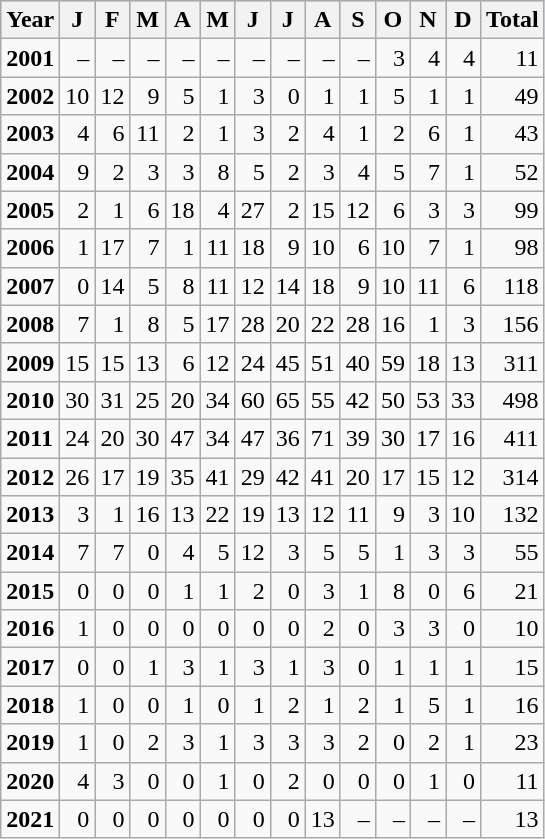<table class="wikitable sortable" style="text-align: right">
<tr style="background:#B0C4DE">
<th>Year</th>
<th>J</th>
<th>F</th>
<th>M</th>
<th>A</th>
<th>M</th>
<th>J</th>
<th>J</th>
<th>A</th>
<th>S</th>
<th>O</th>
<th>N</th>
<th>D</th>
<th>Total</th>
</tr>
<tr>
<td align=left><strong>2001</strong></td>
<td>–</td>
<td>–</td>
<td>–</td>
<td>–</td>
<td>–</td>
<td>–</td>
<td>–</td>
<td>–</td>
<td>–</td>
<td>3</td>
<td>4</td>
<td>4</td>
<td>11</td>
</tr>
<tr>
<td align=left><strong>2002</strong></td>
<td>10</td>
<td>12</td>
<td>9</td>
<td>5</td>
<td>1</td>
<td>3</td>
<td>0</td>
<td>1</td>
<td>1</td>
<td>5</td>
<td>1</td>
<td>1</td>
<td>49</td>
</tr>
<tr>
<td align=left><strong>2003</strong></td>
<td>4</td>
<td>6</td>
<td>11</td>
<td>2</td>
<td>1</td>
<td>3</td>
<td>2</td>
<td>4</td>
<td>1</td>
<td>2</td>
<td>6</td>
<td>1</td>
<td>43</td>
</tr>
<tr>
<td align=left><strong>2004</strong></td>
<td>9</td>
<td>2</td>
<td>3</td>
<td>3</td>
<td>8</td>
<td>5</td>
<td>2</td>
<td>3</td>
<td>4</td>
<td>5</td>
<td>7</td>
<td>1</td>
<td>52</td>
</tr>
<tr>
<td align=left><strong>2005</strong></td>
<td>2</td>
<td>1</td>
<td>6</td>
<td>18</td>
<td>4</td>
<td>27</td>
<td>2</td>
<td>15</td>
<td>12</td>
<td>6</td>
<td>3</td>
<td>3</td>
<td>99</td>
</tr>
<tr>
<td align=left><strong>2006</strong></td>
<td>1</td>
<td>17</td>
<td>7</td>
<td>1</td>
<td>11</td>
<td>18</td>
<td>9</td>
<td>10</td>
<td>6</td>
<td>10</td>
<td>7</td>
<td>1</td>
<td>98</td>
</tr>
<tr>
<td align=left><strong>2007</strong></td>
<td>0</td>
<td>14</td>
<td>5</td>
<td>8</td>
<td>11</td>
<td>12</td>
<td>14</td>
<td>18</td>
<td>9</td>
<td>10</td>
<td>11</td>
<td>6</td>
<td>118</td>
</tr>
<tr>
<td align=left><strong>2008</strong></td>
<td>7</td>
<td>1</td>
<td>8</td>
<td>5</td>
<td>17</td>
<td>28</td>
<td>20</td>
<td>22</td>
<td>28</td>
<td>16</td>
<td>1</td>
<td>3</td>
<td>156</td>
</tr>
<tr>
<td align=left><strong>2009</strong></td>
<td>15</td>
<td>15</td>
<td>13</td>
<td>6</td>
<td>12</td>
<td>24</td>
<td>45</td>
<td>51</td>
<td>40</td>
<td>59</td>
<td>18</td>
<td>13</td>
<td>311</td>
</tr>
<tr>
<td align=left><strong>2010</strong></td>
<td>30</td>
<td>31</td>
<td>25</td>
<td>20</td>
<td>34</td>
<td>60</td>
<td>65</td>
<td>55</td>
<td>42</td>
<td>50</td>
<td>53</td>
<td>33</td>
<td>498</td>
</tr>
<tr>
<td align=left><strong>2011</strong></td>
<td>24</td>
<td>20</td>
<td>30</td>
<td>47</td>
<td>34</td>
<td>47</td>
<td>36</td>
<td>71</td>
<td>39</td>
<td>30</td>
<td>17</td>
<td>16</td>
<td>411</td>
</tr>
<tr>
<td align=left><strong>2012</strong></td>
<td>26</td>
<td>17</td>
<td>19</td>
<td>35</td>
<td>41</td>
<td>29</td>
<td>42</td>
<td>41</td>
<td>20</td>
<td>17</td>
<td>15</td>
<td>12</td>
<td>314</td>
</tr>
<tr>
<td align=left><strong>2013</strong></td>
<td>3</td>
<td>1</td>
<td>16</td>
<td>13</td>
<td>22</td>
<td>19</td>
<td>13</td>
<td>12</td>
<td>11</td>
<td>9</td>
<td>3</td>
<td>10</td>
<td>132</td>
</tr>
<tr>
<td align=left><strong>2014</strong></td>
<td>7</td>
<td>7</td>
<td>0</td>
<td>4</td>
<td>5</td>
<td>12</td>
<td>3</td>
<td>5</td>
<td>5</td>
<td>1</td>
<td>3</td>
<td>3</td>
<td>55</td>
</tr>
<tr>
<td align=left><strong>2015</strong></td>
<td>0</td>
<td>0</td>
<td>0</td>
<td>1</td>
<td>1</td>
<td>2</td>
<td>0</td>
<td>3</td>
<td>1</td>
<td>8</td>
<td>0</td>
<td>6</td>
<td>21</td>
</tr>
<tr>
<td align=left><strong>2016</strong></td>
<td>1</td>
<td>0</td>
<td>0</td>
<td>0</td>
<td>0</td>
<td>0</td>
<td>0</td>
<td>2</td>
<td>0</td>
<td>3</td>
<td>3</td>
<td>0</td>
<td>10</td>
</tr>
<tr>
<td align=left><strong>2017</strong></td>
<td>0</td>
<td>0</td>
<td>1</td>
<td>3</td>
<td>1</td>
<td>3</td>
<td>1</td>
<td>3</td>
<td>0</td>
<td>1</td>
<td>1</td>
<td>1</td>
<td>15</td>
</tr>
<tr>
<td align=left><strong>2018</strong></td>
<td>1</td>
<td>0</td>
<td>0</td>
<td>1</td>
<td>0</td>
<td>1</td>
<td>2</td>
<td>1</td>
<td>2</td>
<td>1</td>
<td>5</td>
<td>1</td>
<td>16</td>
</tr>
<tr>
<td align=left><strong>2019</strong></td>
<td>1</td>
<td>0</td>
<td>2</td>
<td>3</td>
<td>1</td>
<td>3</td>
<td>3</td>
<td>3</td>
<td>2</td>
<td>0</td>
<td>2</td>
<td>1</td>
<td>23</td>
</tr>
<tr>
<td align=left><strong>2020</strong></td>
<td>4</td>
<td>3</td>
<td>0</td>
<td>0</td>
<td>1</td>
<td>0</td>
<td>2</td>
<td>0</td>
<td>0</td>
<td>0</td>
<td>1</td>
<td>0</td>
<td>11</td>
</tr>
<tr>
<td align=left><strong>2021</strong></td>
<td>0</td>
<td>0</td>
<td>0</td>
<td>0</td>
<td>0</td>
<td>0</td>
<td>0</td>
<td>13</td>
<td>–</td>
<td>–</td>
<td>–</td>
<td>–</td>
<td>13</td>
</tr>
</table>
